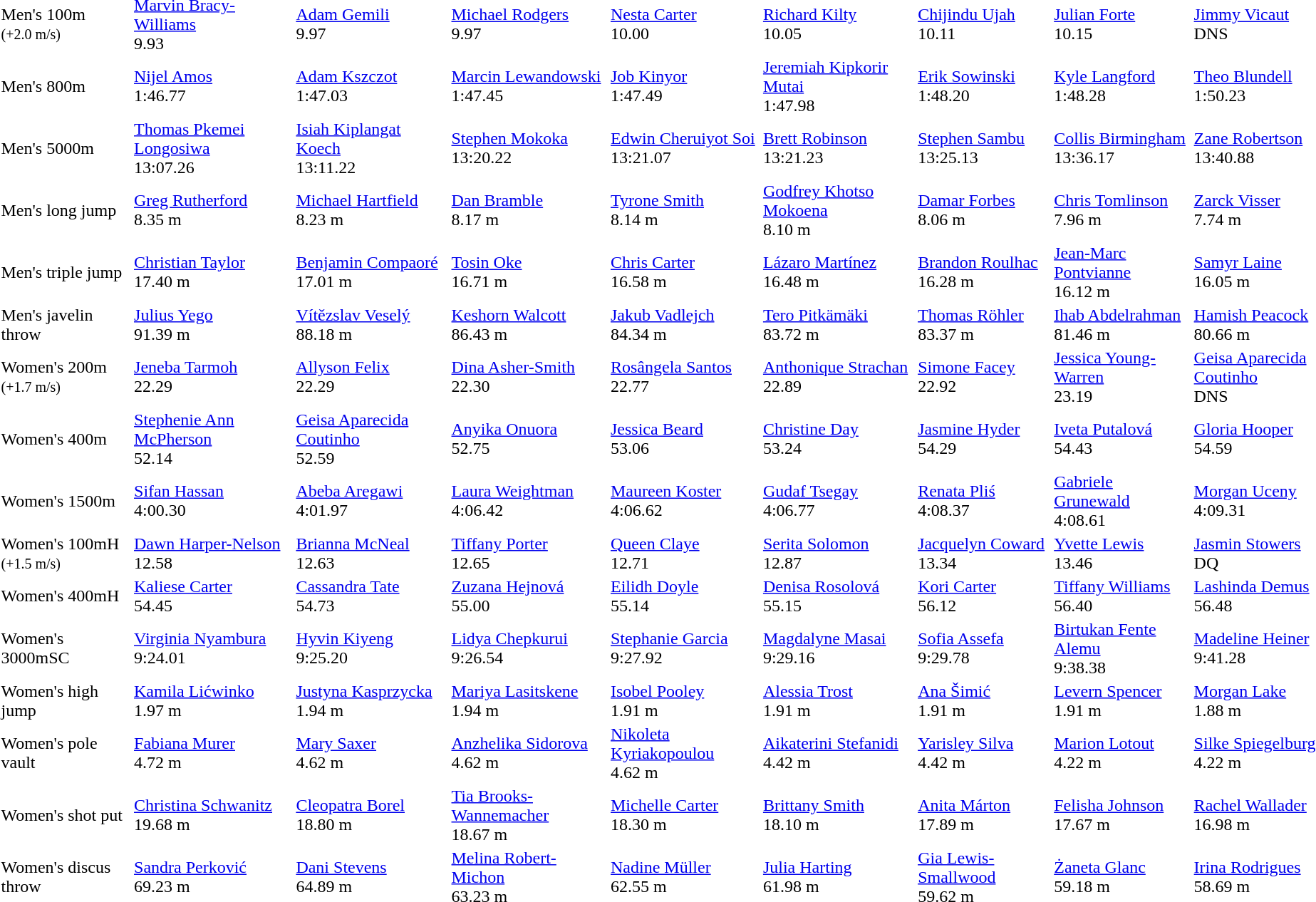<table>
<tr>
<td>Men's 100m<br><small>(+2.0 m/s)</small></td>
<td><a href='#'>Marvin Bracy-Williams</a><br>  9.93</td>
<td><a href='#'>Adam Gemili</a><br>  9.97</td>
<td><a href='#'>Michael Rodgers</a><br>  9.97</td>
<td><a href='#'>Nesta Carter</a><br>  10.00</td>
<td><a href='#'>Richard Kilty</a><br>  10.05</td>
<td><a href='#'>Chijindu Ujah</a><br>  10.11</td>
<td><a href='#'>Julian Forte</a><br>  10.15</td>
<td><a href='#'>Jimmy Vicaut</a><br>  DNS</td>
</tr>
<tr>
<td>Men's 800m</td>
<td><a href='#'>Nijel Amos</a><br>  1:46.77</td>
<td><a href='#'>Adam Kszczot</a><br>  1:47.03</td>
<td><a href='#'>Marcin Lewandowski</a><br>  1:47.45</td>
<td><a href='#'>Job Kinyor</a><br>  1:47.49</td>
<td><a href='#'>Jeremiah Kipkorir Mutai</a><br>  1:47.98</td>
<td><a href='#'>Erik Sowinski</a><br>  1:48.20</td>
<td><a href='#'>Kyle Langford</a><br>  1:48.28</td>
<td><a href='#'>Theo Blundell</a><br>  1:50.23</td>
</tr>
<tr>
<td>Men's 5000m</td>
<td><a href='#'>Thomas Pkemei Longosiwa</a><br>  13:07.26</td>
<td><a href='#'>Isiah Kiplangat Koech</a><br>  13:11.22</td>
<td><a href='#'>Stephen Mokoka</a><br>  13:20.22</td>
<td><a href='#'>Edwin Cheruiyot Soi</a><br>  13:21.07</td>
<td><a href='#'>Brett Robinson</a><br>  13:21.23</td>
<td><a href='#'>Stephen Sambu</a><br>  13:25.13</td>
<td><a href='#'>Collis Birmingham</a><br>  13:36.17</td>
<td><a href='#'>Zane Robertson</a><br>  13:40.88</td>
</tr>
<tr>
<td>Men's long jump</td>
<td><a href='#'>Greg Rutherford</a><br>  8.35 m</td>
<td><a href='#'>Michael Hartfield</a><br>  8.23 m</td>
<td><a href='#'>Dan Bramble</a><br>  8.17 m</td>
<td><a href='#'>Tyrone Smith</a><br>  8.14 m</td>
<td><a href='#'>Godfrey Khotso Mokoena</a><br>  8.10 m</td>
<td><a href='#'>Damar Forbes</a><br>  8.06 m</td>
<td><a href='#'>Chris Tomlinson</a><br>  7.96 m</td>
<td><a href='#'>Zarck Visser</a><br>  7.74 m</td>
</tr>
<tr>
<td>Men's triple jump</td>
<td><a href='#'>Christian Taylor</a><br>  17.40 m</td>
<td><a href='#'>Benjamin Compaoré</a><br>  17.01 m</td>
<td><a href='#'>Tosin Oke</a><br>  16.71 m</td>
<td><a href='#'>Chris Carter</a><br>  16.58 m</td>
<td><a href='#'>Lázaro Martínez</a><br>  16.48 m</td>
<td><a href='#'>Brandon Roulhac</a><br>  16.28 m</td>
<td><a href='#'>Jean-Marc Pontvianne</a><br>  16.12 m</td>
<td><a href='#'>Samyr Laine</a><br>  16.05 m</td>
</tr>
<tr>
<td>Men's javelin throw</td>
<td><a href='#'>Julius Yego</a><br>  91.39 m</td>
<td><a href='#'>Vítězslav Veselý</a><br>  88.18 m</td>
<td><a href='#'>Keshorn Walcott</a><br>  86.43 m</td>
<td><a href='#'>Jakub Vadlejch</a><br>  84.34 m</td>
<td><a href='#'>Tero Pitkämäki</a><br>  83.72 m</td>
<td><a href='#'>Thomas Röhler</a><br>  83.37 m</td>
<td><a href='#'>Ihab Abdelrahman</a><br>  81.46 m</td>
<td><a href='#'>Hamish Peacock</a><br>  80.66 m</td>
</tr>
<tr>
<td>Women's 200m<br><small>(+1.7 m/s)</small></td>
<td><a href='#'>Jeneba Tarmoh</a><br>  22.29</td>
<td><a href='#'>Allyson Felix</a><br>  22.29</td>
<td><a href='#'>Dina Asher-Smith</a><br>  22.30</td>
<td><a href='#'>Rosângela Santos</a><br>  22.77</td>
<td><a href='#'>Anthonique Strachan</a><br>  22.89</td>
<td><a href='#'>Simone Facey</a><br>  22.92</td>
<td><a href='#'>Jessica Young-Warren</a><br>  23.19</td>
<td><a href='#'>Geisa Aparecida Coutinho</a><br>  DNS</td>
</tr>
<tr>
<td>Women's 400m</td>
<td><a href='#'>Stephenie Ann McPherson</a><br>  52.14</td>
<td><a href='#'>Geisa Aparecida Coutinho</a><br>  52.59</td>
<td><a href='#'>Anyika Onuora</a><br>  52.75</td>
<td><a href='#'>Jessica Beard</a><br>  53.06</td>
<td><a href='#'>Christine Day</a><br>  53.24</td>
<td><a href='#'>Jasmine Hyder</a><br>  54.29</td>
<td><a href='#'>Iveta Putalová</a><br>  54.43</td>
<td><a href='#'>Gloria Hooper</a><br>  54.59</td>
</tr>
<tr>
<td>Women's 1500m</td>
<td><a href='#'>Sifan Hassan</a><br>  4:00.30</td>
<td><a href='#'>Abeba Aregawi</a><br>  4:01.97</td>
<td><a href='#'>Laura Weightman</a><br>  4:06.42</td>
<td><a href='#'>Maureen Koster</a><br>  4:06.62</td>
<td><a href='#'>Gudaf Tsegay</a><br>  4:06.77</td>
<td><a href='#'>Renata Pliś</a><br>  4:08.37</td>
<td><a href='#'>Gabriele Grunewald</a><br>  4:08.61</td>
<td><a href='#'>Morgan Uceny</a><br>  4:09.31</td>
</tr>
<tr>
<td>Women's 100mH<br><small>(+1.5 m/s)</small></td>
<td><a href='#'>Dawn Harper-Nelson</a><br>  12.58</td>
<td><a href='#'>Brianna McNeal</a><br>  12.63</td>
<td><a href='#'>Tiffany Porter</a><br>  12.65</td>
<td><a href='#'>Queen Claye</a><br>  12.71</td>
<td><a href='#'>Serita Solomon</a><br>  12.87</td>
<td><a href='#'>Jacquelyn Coward</a><br>  13.34</td>
<td><a href='#'>Yvette Lewis</a><br>  13.46</td>
<td><a href='#'>Jasmin Stowers</a><br>  DQ</td>
</tr>
<tr>
<td>Women's 400mH</td>
<td><a href='#'>Kaliese Carter</a><br>  54.45</td>
<td><a href='#'>Cassandra Tate</a><br>  54.73</td>
<td><a href='#'>Zuzana Hejnová</a><br>  55.00</td>
<td><a href='#'>Eilidh Doyle</a><br>  55.14</td>
<td><a href='#'>Denisa Rosolová</a><br>  55.15</td>
<td><a href='#'>Kori Carter</a><br>  56.12</td>
<td><a href='#'>Tiffany Williams</a><br>  56.40</td>
<td><a href='#'>Lashinda Demus</a><br>  56.48</td>
</tr>
<tr>
<td>Women's 3000mSC</td>
<td><a href='#'>Virginia Nyambura</a><br>  9:24.01</td>
<td><a href='#'>Hyvin Kiyeng</a><br>  9:25.20</td>
<td><a href='#'>Lidya Chepkurui</a><br>  9:26.54</td>
<td><a href='#'>Stephanie Garcia</a><br>  9:27.92</td>
<td><a href='#'>Magdalyne Masai</a><br>  9:29.16</td>
<td><a href='#'>Sofia Assefa</a><br>  9:29.78</td>
<td><a href='#'>Birtukan Fente Alemu</a><br>  9:38.38</td>
<td><a href='#'>Madeline Heiner</a><br>  9:41.28</td>
</tr>
<tr>
<td>Women's high jump</td>
<td><a href='#'>Kamila Lićwinko</a><br>  1.97 m</td>
<td><a href='#'>Justyna Kasprzycka</a><br>  1.94 m</td>
<td><a href='#'>Mariya Lasitskene</a><br>  1.94 m</td>
<td><a href='#'>Isobel Pooley</a><br>  1.91 m</td>
<td><a href='#'>Alessia Trost</a><br>  1.91 m</td>
<td><a href='#'>Ana Šimić</a><br>  1.91 m</td>
<td><a href='#'>Levern Spencer</a><br>  1.91 m</td>
<td><a href='#'>Morgan Lake</a><br>  1.88 m</td>
</tr>
<tr>
<td>Women's pole vault</td>
<td><a href='#'>Fabiana Murer</a><br>  4.72 m</td>
<td><a href='#'>Mary Saxer</a><br>  4.62 m</td>
<td><a href='#'>Anzhelika Sidorova</a><br>  4.62 m</td>
<td><a href='#'>Nikoleta Kyriakopoulou</a><br>  4.62 m</td>
<td><a href='#'>Aikaterini Stefanidi</a><br>  4.42 m</td>
<td><a href='#'>Yarisley Silva</a><br>  4.42 m</td>
<td><a href='#'>Marion Lotout</a><br>  4.22 m</td>
<td><a href='#'>Silke Spiegelburg</a><br>  4.22 m</td>
</tr>
<tr>
<td>Women's shot put</td>
<td><a href='#'>Christina Schwanitz</a><br>  19.68 m</td>
<td><a href='#'>Cleopatra Borel</a><br>  18.80 m</td>
<td><a href='#'>Tia Brooks-Wannemacher</a><br>  18.67 m</td>
<td><a href='#'>Michelle Carter</a><br>  18.30 m</td>
<td><a href='#'>Brittany Smith</a><br>  18.10 m</td>
<td><a href='#'>Anita Márton</a><br>  17.89 m</td>
<td><a href='#'>Felisha Johnson</a><br>  17.67 m</td>
<td><a href='#'>Rachel Wallader</a><br>  16.98 m</td>
</tr>
<tr>
<td>Women's discus throw</td>
<td><a href='#'>Sandra Perković</a><br>  69.23 m</td>
<td><a href='#'>Dani Stevens</a><br>  64.89 m</td>
<td><a href='#'>Melina Robert-Michon</a><br>  63.23 m</td>
<td><a href='#'>Nadine Müller</a><br>  62.55 m</td>
<td><a href='#'>Julia Harting</a><br>  61.98 m</td>
<td><a href='#'>Gia Lewis-Smallwood</a><br>  59.62 m</td>
<td><a href='#'>Żaneta Glanc</a><br>  59.18 m</td>
<td><a href='#'>Irina Rodrigues</a><br>  58.69 m</td>
</tr>
</table>
